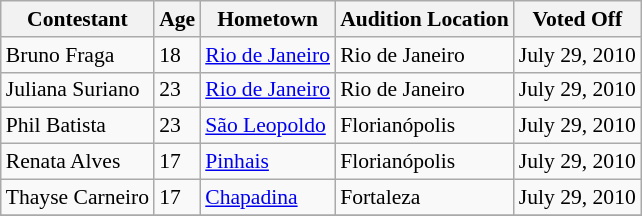<table class="wikitable" style="font-size: 90%;">
<tr>
<th>Contestant</th>
<th>Age</th>
<th>Hometown</th>
<th>Audition Location</th>
<th>Voted Off</th>
</tr>
<tr>
<td>Bruno Fraga</td>
<td>18</td>
<td><a href='#'>Rio de Janeiro</a></td>
<td>Rio de Janeiro</td>
<td>July 29, 2010</td>
</tr>
<tr>
<td>Juliana Suriano</td>
<td>23</td>
<td><a href='#'>Rio de Janeiro</a></td>
<td>Rio de Janeiro</td>
<td>July 29, 2010</td>
</tr>
<tr>
<td>Phil Batista</td>
<td>23</td>
<td><a href='#'>São Leopoldo</a></td>
<td>Florianópolis</td>
<td>July 29, 2010</td>
</tr>
<tr>
<td>Renata Alves</td>
<td>17</td>
<td><a href='#'>Pinhais</a></td>
<td>Florianópolis</td>
<td>July 29, 2010</td>
</tr>
<tr>
<td>Thayse Carneiro</td>
<td>17</td>
<td><a href='#'>Chapadina</a></td>
<td>Fortaleza</td>
<td>July 29, 2010</td>
</tr>
<tr>
</tr>
</table>
